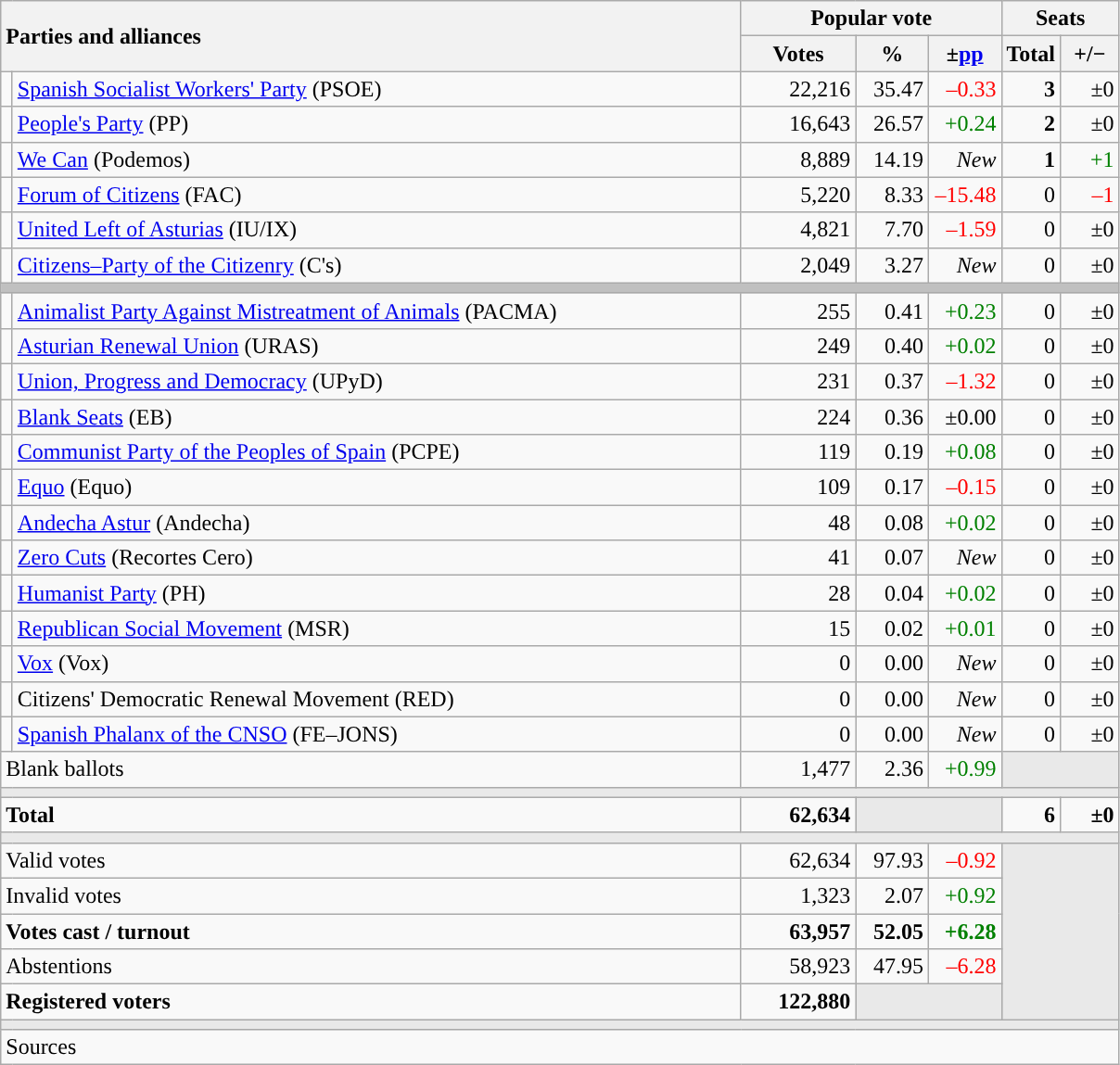<table class="wikitable" style="text-align:right;">
<tr>
<th style="text-align:left;" rowspan="2" colspan="2" width="525">Parties and alliances</th>
<th colspan="3">Popular vote</th>
<th colspan="2">Seats</th>
</tr>
<tr>
<th width="75">Votes</th>
<th width="45">%</th>
<th width="45">±<a href='#'>pp</a></th>
<th width="35">Total</th>
<th width="35">+/−</th>
</tr>
<tr>
<td width="1" style="color:inherit;background:"></td>
<td align="left"><a href='#'>Spanish Socialist Workers' Party</a> (PSOE)</td>
<td>22,216</td>
<td>35.47</td>
<td style="color:red;">–0.33</td>
<td><strong>3</strong></td>
<td>±0</td>
</tr>
<tr>
<td style="color:inherit;background:"></td>
<td align="left"><a href='#'>People's Party</a> (PP)</td>
<td>16,643</td>
<td>26.57</td>
<td style="color:green;">+0.24</td>
<td><strong>2</strong></td>
<td>±0</td>
</tr>
<tr>
<td style="color:inherit;background:"></td>
<td align="left"><a href='#'>We Can</a> (Podemos)</td>
<td>8,889</td>
<td>14.19</td>
<td><em>New</em></td>
<td><strong>1</strong></td>
<td style="color:green;">+1</td>
</tr>
<tr>
<td style="color:inherit;background:"></td>
<td align="left"><a href='#'>Forum of Citizens</a> (FAC)</td>
<td>5,220</td>
<td>8.33</td>
<td style="color:red;">–15.48</td>
<td>0</td>
<td style="color:red;">–1</td>
</tr>
<tr>
<td style="color:inherit;background:"></td>
<td align="left"><a href='#'>United Left of Asturias</a> (IU/IX)</td>
<td>4,821</td>
<td>7.70</td>
<td style="color:red;">–1.59</td>
<td>0</td>
<td>±0</td>
</tr>
<tr>
<td style="color:inherit;background:"></td>
<td align="left"><a href='#'>Citizens–Party of the Citizenry</a> (C's)</td>
<td>2,049</td>
<td>3.27</td>
<td><em>New</em></td>
<td>0</td>
<td>±0</td>
</tr>
<tr>
<td colspan="7" bgcolor="#C0C0C0"></td>
</tr>
<tr>
<td style="color:inherit;background:"></td>
<td align="left"><a href='#'>Animalist Party Against Mistreatment of Animals</a> (PACMA)</td>
<td>255</td>
<td>0.41</td>
<td style="color:green;">+0.23</td>
<td>0</td>
<td>±0</td>
</tr>
<tr>
<td style="color:inherit;background:"></td>
<td align="left"><a href='#'>Asturian Renewal Union</a> (URAS)</td>
<td>249</td>
<td>0.40</td>
<td style="color:green;">+0.02</td>
<td>0</td>
<td>±0</td>
</tr>
<tr>
<td style="color:inherit;background:"></td>
<td align="left"><a href='#'>Union, Progress and Democracy</a> (UPyD)</td>
<td>231</td>
<td>0.37</td>
<td style="color:red;">–1.32</td>
<td>0</td>
<td>±0</td>
</tr>
<tr>
<td style="color:inherit;background:"></td>
<td align="left"><a href='#'>Blank Seats</a> (EB)</td>
<td>224</td>
<td>0.36</td>
<td>±0.00</td>
<td>0</td>
<td>±0</td>
</tr>
<tr>
<td style="color:inherit;background:"></td>
<td align="left"><a href='#'>Communist Party of the Peoples of Spain</a> (PCPE)</td>
<td>119</td>
<td>0.19</td>
<td style="color:green;">+0.08</td>
<td>0</td>
<td>±0</td>
</tr>
<tr>
<td style="color:inherit;background:"></td>
<td align="left"><a href='#'>Equo</a> (Equo)</td>
<td>109</td>
<td>0.17</td>
<td style="color:red;">–0.15</td>
<td>0</td>
<td>±0</td>
</tr>
<tr>
<td style="color:inherit;background:"></td>
<td align="left"><a href='#'>Andecha Astur</a> (Andecha)</td>
<td>48</td>
<td>0.08</td>
<td style="color:green;">+0.02</td>
<td>0</td>
<td>±0</td>
</tr>
<tr>
<td style="color:inherit;background:"></td>
<td align="left"><a href='#'>Zero Cuts</a> (Recortes Cero)</td>
<td>41</td>
<td>0.07</td>
<td><em>New</em></td>
<td>0</td>
<td>±0</td>
</tr>
<tr>
<td style="color:inherit;background:"></td>
<td align="left"><a href='#'>Humanist Party</a> (PH)</td>
<td>28</td>
<td>0.04</td>
<td style="color:green;">+0.02</td>
<td>0</td>
<td>±0</td>
</tr>
<tr>
<td style="color:inherit;background:"></td>
<td align="left"><a href='#'>Republican Social Movement</a> (MSR)</td>
<td>15</td>
<td>0.02</td>
<td style="color:green;">+0.01</td>
<td>0</td>
<td>±0</td>
</tr>
<tr>
<td style="color:inherit;background:"></td>
<td align="left"><a href='#'>Vox</a> (Vox)</td>
<td>0</td>
<td>0.00</td>
<td><em>New</em></td>
<td>0</td>
<td>±0</td>
</tr>
<tr>
<td style="color:inherit;background:"></td>
<td align="left">Citizens' Democratic Renewal Movement (RED)</td>
<td>0</td>
<td>0.00</td>
<td><em>New</em></td>
<td>0</td>
<td>±0</td>
</tr>
<tr>
<td style="color:inherit;background:"></td>
<td align="left"><a href='#'>Spanish Phalanx of the CNSO</a> (FE–JONS)</td>
<td>0</td>
<td>0.00</td>
<td><em>New</em></td>
<td>0</td>
<td>±0</td>
</tr>
<tr>
<td align="left" colspan="2">Blank ballots</td>
<td>1,477</td>
<td>2.36</td>
<td style="color:green;">+0.99</td>
<td bgcolor="#E9E9E9" colspan="2"></td>
</tr>
<tr>
<td colspan="7" bgcolor="#E9E9E9"></td>
</tr>
<tr style="font-weight:bold;">
<td align="left" colspan="2">Total</td>
<td>62,634</td>
<td bgcolor="#E9E9E9" colspan="2"></td>
<td>6</td>
<td>±0</td>
</tr>
<tr>
<td colspan="7" bgcolor="#E9E9E9"></td>
</tr>
<tr>
<td align="left" colspan="2">Valid votes</td>
<td>62,634</td>
<td>97.93</td>
<td style="color:red;">–0.92</td>
<td bgcolor="#E9E9E9" colspan="2" rowspan="5"></td>
</tr>
<tr>
<td align="left" colspan="2">Invalid votes</td>
<td>1,323</td>
<td>2.07</td>
<td style="color:green;">+0.92</td>
</tr>
<tr style="font-weight:bold;">
<td align="left" colspan="2">Votes cast / turnout</td>
<td>63,957</td>
<td>52.05</td>
<td style="color:green;">+6.28</td>
</tr>
<tr>
<td align="left" colspan="2">Abstentions</td>
<td>58,923</td>
<td>47.95</td>
<td style="color:red;">–6.28</td>
</tr>
<tr style="font-weight:bold;">
<td align="left" colspan="2">Registered voters</td>
<td>122,880</td>
<td bgcolor="#E9E9E9" colspan="2"></td>
</tr>
<tr>
<td colspan="7" bgcolor="#E9E9E9"></td>
</tr>
<tr>
<td align="left" colspan="7">Sources</td>
</tr>
</table>
